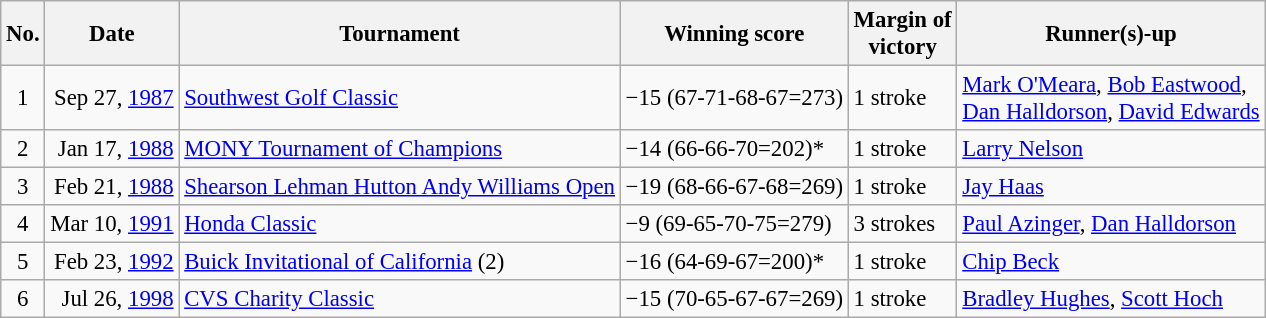<table class="wikitable" style="font-size:95%;">
<tr>
<th>No.</th>
<th>Date</th>
<th>Tournament</th>
<th>Winning score</th>
<th>Margin of<br>victory</th>
<th>Runner(s)-up</th>
</tr>
<tr>
<td align=center>1</td>
<td align=right>Sep 27, <a href='#'>1987</a></td>
<td><a href='#'>Southwest Golf Classic</a></td>
<td>−15 (67-71-68-67=273)</td>
<td>1 stroke</td>
<td> <a href='#'>Mark O'Meara</a>,  <a href='#'>Bob Eastwood</a>,<br> <a href='#'>Dan Halldorson</a>,  <a href='#'>David Edwards</a></td>
</tr>
<tr>
<td align=center>2</td>
<td align=right>Jan 17, <a href='#'>1988</a></td>
<td><a href='#'>MONY Tournament of Champions</a></td>
<td>−14 (66-66-70=202)*</td>
<td>1 stroke</td>
<td> <a href='#'>Larry Nelson</a></td>
</tr>
<tr>
<td align=center>3</td>
<td align=right>Feb 21, <a href='#'>1988</a></td>
<td><a href='#'>Shearson Lehman Hutton Andy Williams Open</a></td>
<td>−19 (68-66-67-68=269)</td>
<td>1 stroke</td>
<td> <a href='#'>Jay Haas</a></td>
</tr>
<tr>
<td align=center>4</td>
<td align=right>Mar 10, <a href='#'>1991</a></td>
<td><a href='#'>Honda Classic</a></td>
<td>−9 (69-65-70-75=279)</td>
<td>3 strokes</td>
<td> <a href='#'>Paul Azinger</a>,  <a href='#'>Dan Halldorson</a></td>
</tr>
<tr>
<td align=center>5</td>
<td align=right>Feb 23, <a href='#'>1992</a></td>
<td><a href='#'>Buick Invitational of California</a> (2)</td>
<td>−16 (64-69-67=200)*</td>
<td>1 stroke</td>
<td> <a href='#'>Chip Beck</a></td>
</tr>
<tr>
<td align=center>6</td>
<td align=right>Jul 26, <a href='#'>1998</a></td>
<td><a href='#'>CVS Charity Classic</a></td>
<td>−15 (70-65-67-67=269)</td>
<td>1 stroke</td>
<td> <a href='#'>Bradley Hughes</a>,  <a href='#'>Scott Hoch</a></td>
</tr>
</table>
